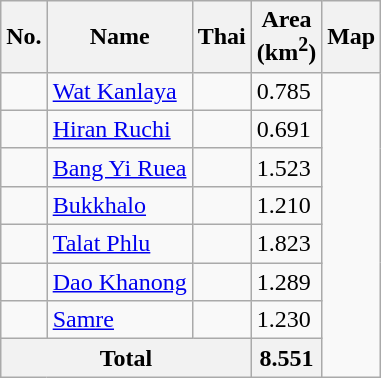<table class="wikitable sortable">
<tr>
<th>No.</th>
<th>Name</th>
<th>Thai</th>
<th>Area<br>(km<sup>2</sup>)</th>
<th>Map</th>
</tr>
<tr>
<td></td>
<td><a href='#'>Wat Kanlaya</a></td>
<td></td>
<td><div>0.785</div></td>
<td rowspan=8></td>
</tr>
<tr>
<td></td>
<td><a href='#'>Hiran Ruchi</a></td>
<td></td>
<td><div>	0.691</div></td>
</tr>
<tr>
<td></td>
<td><a href='#'>Bang Yi Ruea</a></td>
<td></td>
<td><div>1.523</div></td>
</tr>
<tr>
<td></td>
<td><a href='#'>Bukkhalo</a></td>
<td></td>
<td><div>1.210</div></td>
</tr>
<tr>
<td></td>
<td><a href='#'>Talat Phlu</a></td>
<td></td>
<td><div>1.823</div></td>
</tr>
<tr>
<td></td>
<td><a href='#'>Dao Khanong</a></td>
<td></td>
<td><div>1.289</div></td>
</tr>
<tr>
<td></td>
<td><a href='#'>Samre</a></td>
<td></td>
<td><div>1.230</div></td>
</tr>
<tr>
<th colspan=3>Total</th>
<th><div>8.551</div></th>
</tr>
</table>
